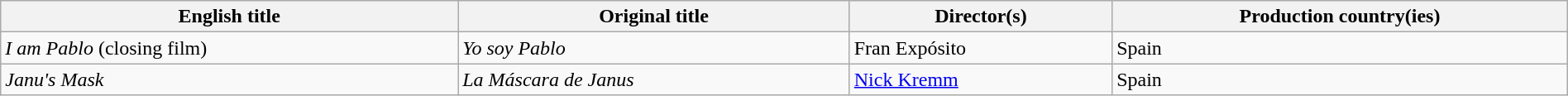<table class="sortable wikitable" style="width:100%; margin-bottom:4px">
<tr>
<th scope="col">English title</th>
<th scope="col">Original title</th>
<th scope="col">Director(s)</th>
<th scope="col">Production country(ies)</th>
</tr>
<tr>
<td><em>I am Pablo</em> (closing film)</td>
<td><em>Yo soy Pablo</em></td>
<td>Fran Expósito</td>
<td>Spain</td>
</tr>
<tr>
<td><em>Janu's Mask</em></td>
<td><em>La Máscara de Janus</em></td>
<td><a href='#'>Nick Kremm</a></td>
<td>Spain</td>
</tr>
</table>
